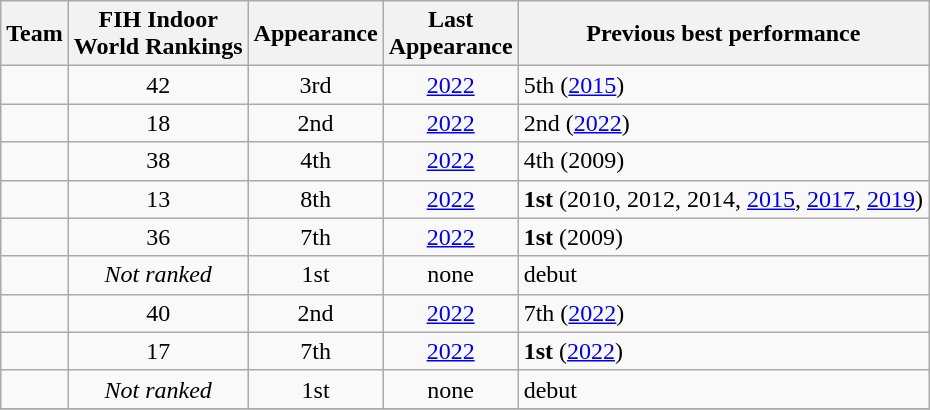<table class="wikitable sortable">
<tr>
<th>Team</th>
<th>FIH Indoor<br>World Rankings</th>
<th>Appearance</th>
<th>Last<br>Appearance</th>
<th>Previous best performance</th>
</tr>
<tr>
<td></td>
<td align=center>42</td>
<td align=center>3rd</td>
<td align=center><a href='#'>2022</a></td>
<td>5th (<a href='#'>2015</a>)</td>
</tr>
<tr>
<td></td>
<td align=center>18</td>
<td align=center>2nd</td>
<td align=center><a href='#'>2022</a></td>
<td>2nd (<a href='#'>2022</a>)</td>
</tr>
<tr>
<td></td>
<td align=center>38</td>
<td align=center>4th</td>
<td align=center><a href='#'>2022</a></td>
<td>4th (2009)</td>
</tr>
<tr>
<td></td>
<td align=center>13</td>
<td align=center>8th</td>
<td align=center><a href='#'>2022</a></td>
<td><strong>1st</strong> (2010, 2012, 2014, <a href='#'>2015</a>, <a href='#'>2017</a>, <a href='#'>2019</a>)</td>
</tr>
<tr>
<td></td>
<td align=center>36</td>
<td align=center>7th</td>
<td align=center><a href='#'>2022</a></td>
<td><strong>1st</strong> (2009)</td>
</tr>
<tr>
<td></td>
<td align=center><em>Not ranked</em></td>
<td align=center>1st</td>
<td align=center>none</td>
<td>debut</td>
</tr>
<tr>
<td></td>
<td align=center>40</td>
<td align=center>2nd</td>
<td align=center><a href='#'>2022</a></td>
<td>7th (<a href='#'>2022</a>)</td>
</tr>
<tr>
<td></td>
<td align=center>17</td>
<td align=center>7th</td>
<td align=center><a href='#'>2022</a></td>
<td><strong>1st</strong>  (<a href='#'>2022</a>)</td>
</tr>
<tr>
<td></td>
<td align=center><em>Not ranked</em></td>
<td align=center>1st</td>
<td align=center>none</td>
<td>debut</td>
</tr>
<tr>
</tr>
</table>
